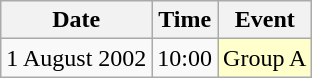<table class = "wikitable" style="text-align:center;">
<tr>
<th>Date</th>
<th>Time</th>
<th>Event</th>
</tr>
<tr>
<td>1 August 2002</td>
<td>10:00</td>
<td bgcolor=ffffcc>Group A</td>
</tr>
</table>
